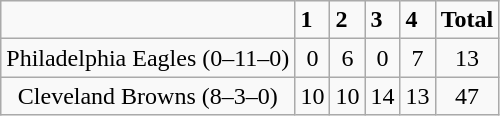<table class="wikitable" 80%>
<tr>
<td></td>
<td><strong>1</strong></td>
<td><strong>2</strong></td>
<td><strong>3</strong></td>
<td><strong>4</strong></td>
<td><strong>Total</strong></td>
</tr>
<tr style="text-align:center;" bgcolor="">
<td>Philadelphia Eagles (0–11–0)</td>
<td>0</td>
<td>6</td>
<td>0</td>
<td>7</td>
<td>13</td>
</tr>
<tr style="text-align:center;" bgcolor="">
<td>Cleveland Browns (8–3–0)</td>
<td>10</td>
<td>10</td>
<td>14</td>
<td>13</td>
<td>47</td>
</tr>
</table>
